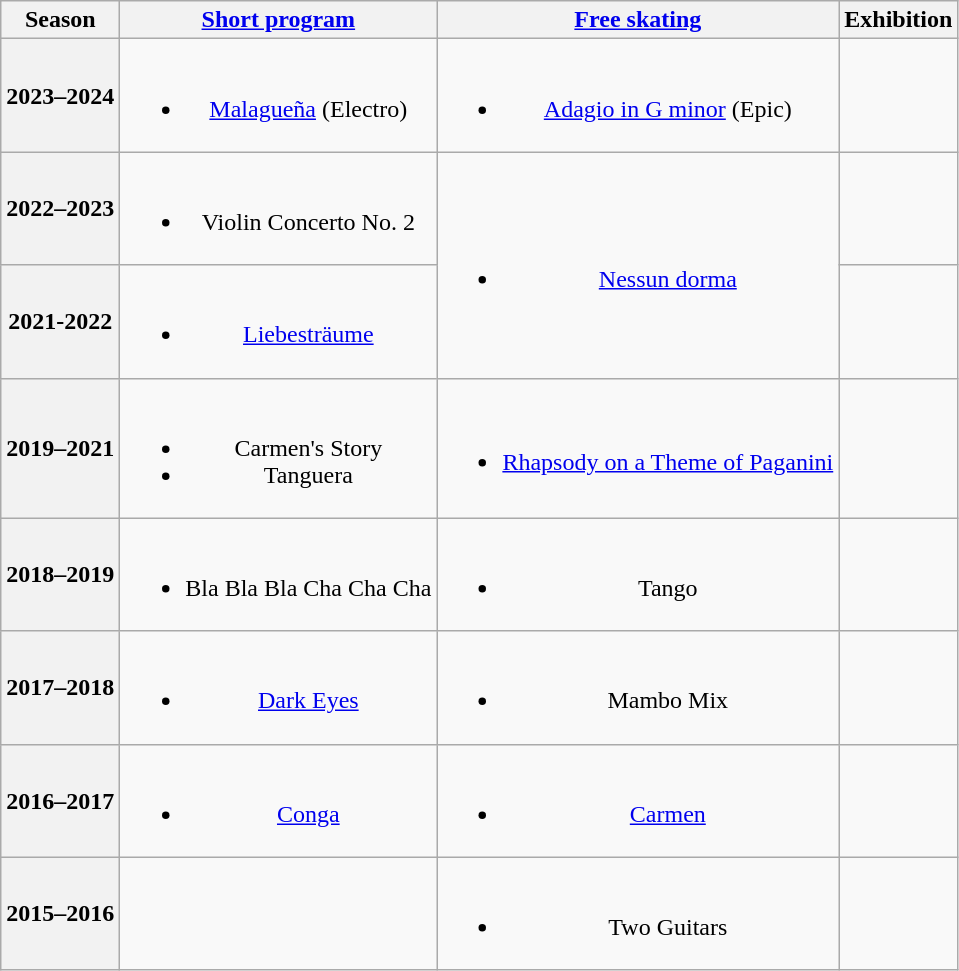<table class="wikitable" style="text-align:center">
<tr>
<th>Season</th>
<th><a href='#'>Short program</a></th>
<th><a href='#'>Free skating</a></th>
<th>Exhibition</th>
</tr>
<tr>
<th>2023–2024<br></th>
<td><br><ul><li><a href='#'>Malagueña</a> (Electro) <br></li></ul></td>
<td><br><ul><li><a href='#'>Adagio in G minor</a> (Epic) <br> </li></ul></td>
<td></td>
</tr>
<tr>
<th>2022–2023<br></th>
<td><br><ul><li>Violin Concerto No. 2 <br></li></ul></td>
<td rowspan=2><br><ul><li><a href='#'>Nessun dorma</a> <br> </li></ul></td>
<td></td>
</tr>
<tr>
<th>2021-2022 <br> </th>
<td><br><ul><li><a href='#'>Liebesträume</a> <br> </li></ul></td>
<td></td>
</tr>
<tr>
<th>2019–2021 <br> </th>
<td><br><ul><li>Carmen's Story  <br></li><li>Tanguera <br></li></ul></td>
<td><br><ul><li><a href='#'>Rhapsody on a Theme of Paganini</a> <br></li></ul></td>
<td></td>
</tr>
<tr>
<th>2018–2019 <br></th>
<td><br><ul><li>Bla Bla Bla Cha Cha Cha <br></li></ul></td>
<td><br><ul><li>Tango <br></li></ul></td>
<td></td>
</tr>
<tr>
<th>2017–2018 <br></th>
<td><br><ul><li><a href='#'>Dark Eyes</a> <br></li></ul></td>
<td><br><ul><li>Mambo Mix <br></li></ul></td>
<td></td>
</tr>
<tr>
<th>2016–2017</th>
<td><br><ul><li><a href='#'>Conga</a> <br></li></ul></td>
<td><br><ul><li><a href='#'>Carmen</a> <br></li></ul></td>
<td></td>
</tr>
<tr>
<th>2015–2016</th>
<td></td>
<td><br><ul><li>Two Guitars <br></li></ul></td>
<td></td>
</tr>
</table>
